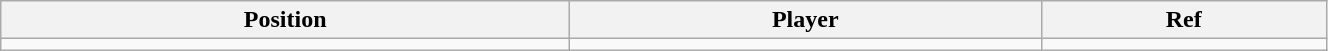<table class="wikitable sortable" style="width:70%; text-align:center; font-size:100%; text-align:left;">
<tr>
<th><strong>Position</strong></th>
<th><strong>Player</strong></th>
<th><strong>Ref</strong></th>
</tr>
<tr>
<td></td>
<td></td>
<td></td>
</tr>
</table>
